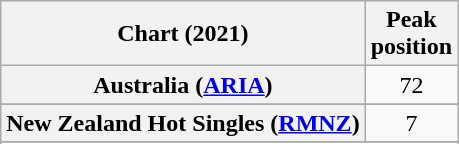<table class="wikitable sortable plainrowheaders" style="text-align:center">
<tr>
<th scope="col">Chart (2021)</th>
<th scope="col">Peak<br>position</th>
</tr>
<tr>
<th scope="row">Australia (<a href='#'>ARIA</a>)</th>
<td>72</td>
</tr>
<tr>
</tr>
<tr>
</tr>
<tr>
<th scope="row">New Zealand Hot Singles (<a href='#'>RMNZ</a>)</th>
<td>7</td>
</tr>
<tr>
</tr>
<tr>
</tr>
</table>
